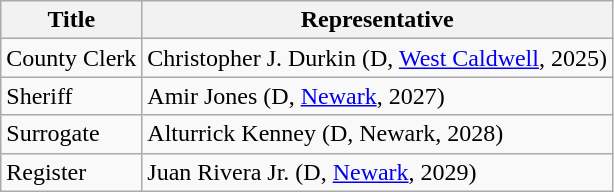<table class="wikitable sortable">
<tr>
<th>Title</th>
<th>Representative</th>
</tr>
<tr>
<td>County Clerk</td>
<td>Christopher J. Durkin (D, <a href='#'>West Caldwell</a>, 2025)</td>
</tr>
<tr>
<td>Sheriff</td>
<td>Amir Jones (D, <a href='#'>Newark</a>, 2027)</td>
</tr>
<tr>
<td>Surrogate</td>
<td>Alturrick Kenney (D, Newark, 2028)</td>
</tr>
<tr>
<td>Register</td>
<td>Juan Rivera Jr. (D, <a href='#'>Newark</a>, 2029)</td>
</tr>
</table>
